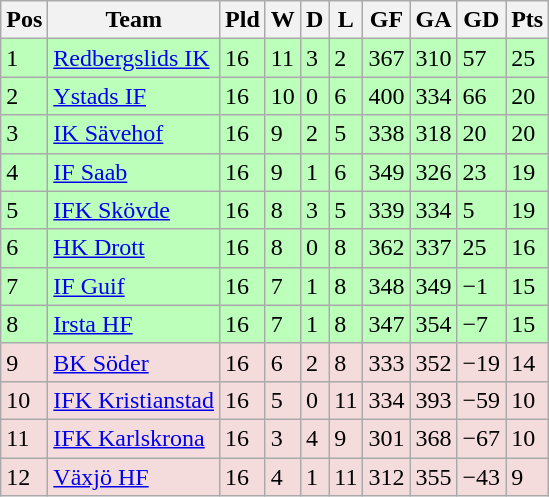<table class="wikitable">
<tr>
<th><span>Pos</span></th>
<th>Team</th>
<th><span>Pld</span></th>
<th><span>W</span></th>
<th><span>D</span></th>
<th><span>L</span></th>
<th><span>GF</span></th>
<th><span>GA</span></th>
<th><span>GD</span></th>
<th><span>Pts</span></th>
</tr>
<tr style="background:#bbffbb">
<td>1</td>
<td><a href='#'>Redbergslids IK</a></td>
<td>16</td>
<td>11</td>
<td>3</td>
<td>2</td>
<td>367</td>
<td>310</td>
<td>57</td>
<td>25</td>
</tr>
<tr style="background:#bbffbb">
<td>2</td>
<td><a href='#'>Ystads IF</a></td>
<td>16</td>
<td>10</td>
<td>0</td>
<td>6</td>
<td>400</td>
<td>334</td>
<td>66</td>
<td>20</td>
</tr>
<tr style="background:#bbffbb">
<td>3</td>
<td><a href='#'>IK Sävehof</a></td>
<td>16</td>
<td>9</td>
<td>2</td>
<td>5</td>
<td>338</td>
<td>318</td>
<td>20</td>
<td>20</td>
</tr>
<tr style="background:#bbffbb">
<td>4</td>
<td><a href='#'>IF Saab</a></td>
<td>16</td>
<td>9</td>
<td>1</td>
<td>6</td>
<td>349</td>
<td>326</td>
<td>23</td>
<td>19</td>
</tr>
<tr style="background:#bbffbb">
<td>5</td>
<td><a href='#'>IFK Skövde</a></td>
<td>16</td>
<td>8</td>
<td>3</td>
<td>5</td>
<td>339</td>
<td>334</td>
<td>5</td>
<td>19</td>
</tr>
<tr style="background:#bbffbb">
<td>6</td>
<td><a href='#'>HK Drott</a></td>
<td>16</td>
<td>8</td>
<td>0</td>
<td>8</td>
<td>362</td>
<td>337</td>
<td>25</td>
<td>16</td>
</tr>
<tr style="background:#bbffbb">
<td>7</td>
<td><a href='#'>IF Guif</a></td>
<td>16</td>
<td>7</td>
<td>1</td>
<td>8</td>
<td>348</td>
<td>349</td>
<td>−1</td>
<td>15</td>
</tr>
<tr style="background:#bbffbb">
<td>8</td>
<td><a href='#'>Irsta HF</a></td>
<td>16</td>
<td>7</td>
<td>1</td>
<td>8</td>
<td>347</td>
<td>354</td>
<td>−7</td>
<td>15</td>
</tr>
<tr style="background:#f4dcdc">
<td>9</td>
<td><a href='#'>BK Söder</a></td>
<td>16</td>
<td>6</td>
<td>2</td>
<td>8</td>
<td>333</td>
<td>352</td>
<td>−19</td>
<td>14</td>
</tr>
<tr style="background:#f4dcdc">
<td>10</td>
<td><a href='#'>IFK Kristianstad</a></td>
<td>16</td>
<td>5</td>
<td>0</td>
<td>11</td>
<td>334</td>
<td>393</td>
<td>−59</td>
<td>10</td>
</tr>
<tr style="background:#f4dcdc">
<td>11</td>
<td><a href='#'>IFK Karlskrona</a></td>
<td>16</td>
<td>3</td>
<td>4</td>
<td>9</td>
<td>301</td>
<td>368</td>
<td>−67</td>
<td>10</td>
</tr>
<tr style="background:#f4dcdc">
<td>12</td>
<td><a href='#'>Växjö HF</a></td>
<td>16</td>
<td>4</td>
<td>1</td>
<td>11</td>
<td>312</td>
<td>355</td>
<td>−43</td>
<td>9</td>
</tr>
</table>
